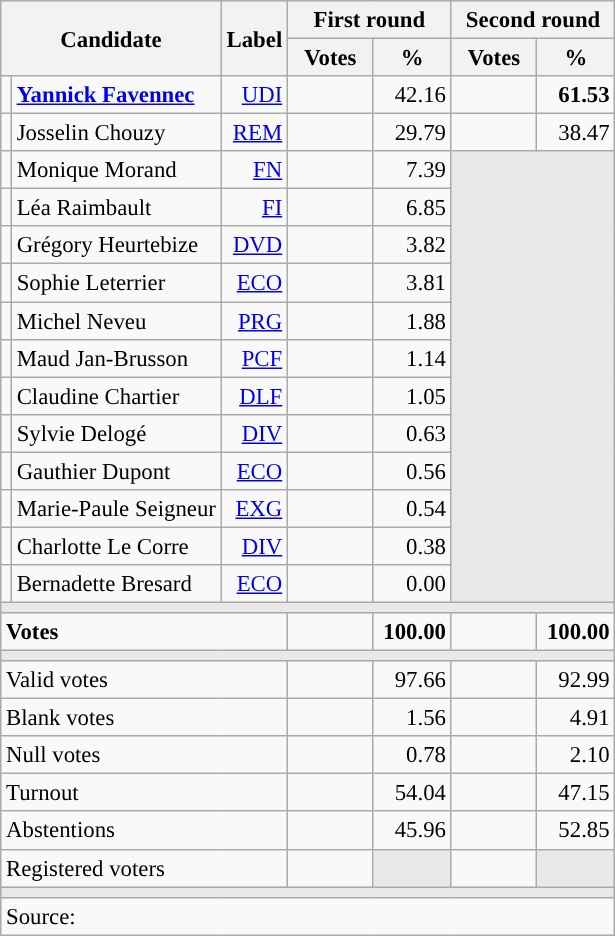<table class="wikitable" style="text-align:right;font-size:95%;">
<tr>
<th rowspan="2" colspan="2">Candidate</th>
<th rowspan="2">Label</th>
<th colspan="2">First round</th>
<th colspan="2">Second round</th>
</tr>
<tr>
<th style="width:50px;">Votes</th>
<th style="width:45px;">%</th>
<th style="width:50px;">Votes</th>
<th style="width:45px;">%</th>
</tr>
<tr>
<td style="color:inherit;background:"></td>
<td style="text-align:left;"><strong><a href='#'>Yannick Favennec</a></strong></td>
<td><a href='#'>UDI</a></td>
<td></td>
<td>42.16</td>
<td><strong></strong></td>
<td><strong>61.53</strong></td>
</tr>
<tr>
<td style="color:inherit;background:"></td>
<td style="text-align:left;">Josselin Chouzy</td>
<td><a href='#'>REM</a></td>
<td></td>
<td>29.79</td>
<td></td>
<td>38.47</td>
</tr>
<tr>
<td style="color:inherit;background:"></td>
<td style="text-align:left;">Monique Morand</td>
<td><a href='#'>FN</a></td>
<td></td>
<td>7.39</td>
<td colspan="2" rowspan="12" style="background:#E9E9E9;"></td>
</tr>
<tr>
<td style="color:inherit;background:"></td>
<td style="text-align:left;">Léa Raimbault</td>
<td><a href='#'>FI</a></td>
<td></td>
<td>6.85</td>
</tr>
<tr>
<td style="color:inherit;background:"></td>
<td style="text-align:left;">Grégory Heurtebize</td>
<td><a href='#'>DVD</a></td>
<td></td>
<td>3.82</td>
</tr>
<tr>
<td style="color:inherit;background:"></td>
<td style="text-align:left;">Sophie Leterrier</td>
<td><a href='#'>ECO</a></td>
<td></td>
<td>3.81</td>
</tr>
<tr>
<td style="color:inherit;background:"></td>
<td style="text-align:left;">Michel Neveu</td>
<td><a href='#'>PRG</a></td>
<td></td>
<td>1.88</td>
</tr>
<tr>
<td style="color:inherit;background:"></td>
<td style="text-align:left;">Maud Jan-Brusson</td>
<td><a href='#'>PCF</a></td>
<td></td>
<td>1.14</td>
</tr>
<tr>
<td style="color:inherit;background:"></td>
<td style="text-align:left;">Claudine Chartier</td>
<td><a href='#'>DLF</a></td>
<td></td>
<td>1.05</td>
</tr>
<tr>
<td style="color:inherit;background:"></td>
<td style="text-align:left;">Sylvie Delogé</td>
<td><a href='#'>DIV</a></td>
<td></td>
<td>0.63</td>
</tr>
<tr>
<td style="color:inherit;background:"></td>
<td style="text-align:left;">Gauthier Dupont</td>
<td><a href='#'>ECO</a></td>
<td></td>
<td>0.56</td>
</tr>
<tr>
<td style="color:inherit;background:"></td>
<td style="text-align:left;">Marie-Paule Seigneur</td>
<td><a href='#'>EXG</a></td>
<td></td>
<td>0.54</td>
</tr>
<tr>
<td style="color:inherit;background:"></td>
<td style="text-align:left;">Charlotte Le Corre</td>
<td><a href='#'>DIV</a></td>
<td></td>
<td>0.38</td>
</tr>
<tr>
<td style="color:inherit;background:"></td>
<td style="text-align:left;">Bernadette Bresard</td>
<td><a href='#'>ECO</a></td>
<td></td>
<td>0.00</td>
</tr>
<tr>
<td colspan="7" style="background:#E9E9E9;"></td>
</tr>
<tr style="font-weight:bold;">
<td colspan="3" style="text-align:left;">Votes</td>
<td></td>
<td>100.00</td>
<td></td>
<td>100.00</td>
</tr>
<tr>
<td colspan="7" style="background:#E9E9E9;"></td>
</tr>
<tr>
<td colspan="3" style="text-align:left;">Valid votes</td>
<td></td>
<td>97.66</td>
<td></td>
<td>92.99</td>
</tr>
<tr>
<td colspan="3" style="text-align:left;">Blank votes</td>
<td></td>
<td>1.56</td>
<td></td>
<td>4.91</td>
</tr>
<tr>
<td colspan="3" style="text-align:left;">Null votes</td>
<td></td>
<td>0.78</td>
<td></td>
<td>2.10</td>
</tr>
<tr>
<td colspan="3" style="text-align:left;">Turnout</td>
<td></td>
<td>54.04</td>
<td></td>
<td>47.15</td>
</tr>
<tr>
<td colspan="3" style="text-align:left;">Abstentions</td>
<td></td>
<td>45.96</td>
<td></td>
<td>52.85</td>
</tr>
<tr>
<td colspan="3" style="text-align:left;">Registered voters</td>
<td></td>
<td style="background:#E9E9E9;"></td>
<td></td>
<td style="background:#E9E9E9;"></td>
</tr>
<tr>
<td colspan="7" style="background:#E9E9E9;"></td>
</tr>
<tr>
<td colspan="7" style="text-align:left;">Source: </td>
</tr>
</table>
